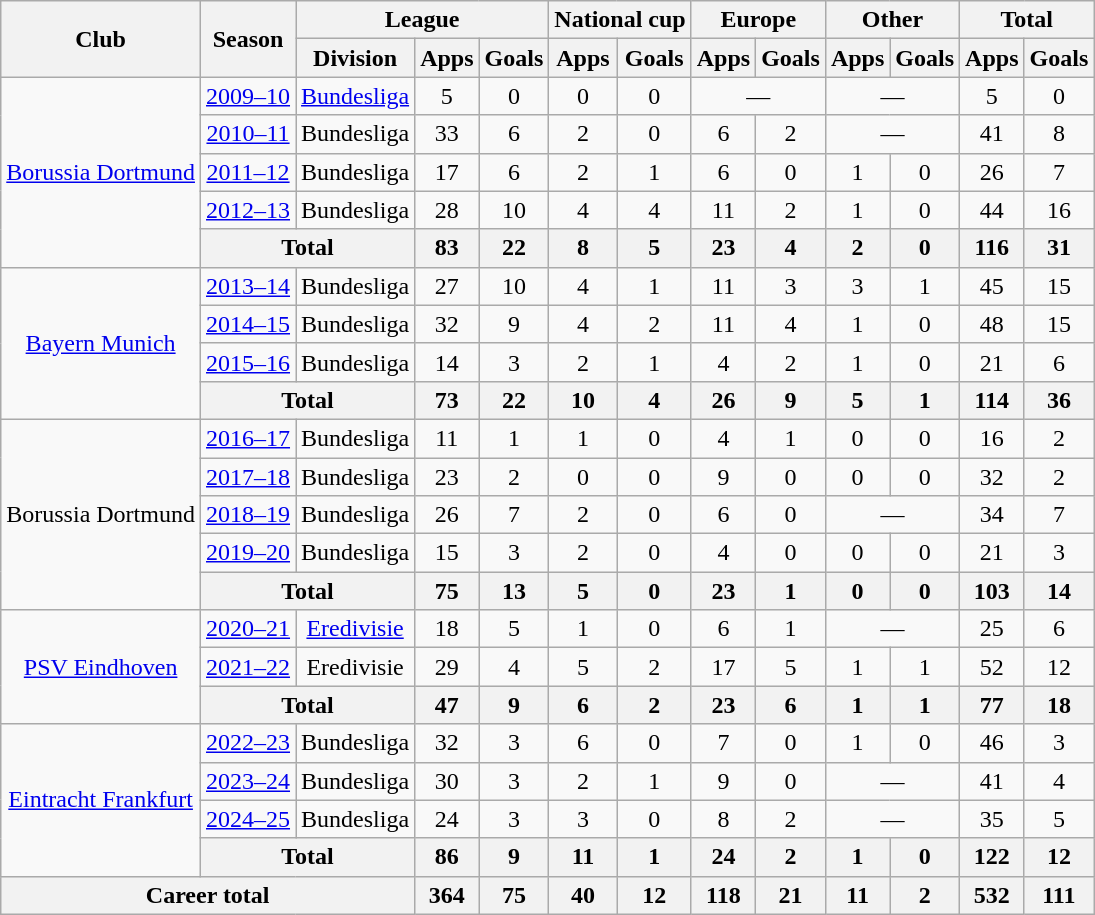<table class="wikitable" style="text-align:center">
<tr>
<th rowspan="2">Club</th>
<th rowspan="2">Season</th>
<th colspan="3">League</th>
<th colspan="2">National cup</th>
<th colspan="2">Europe</th>
<th colspan="2">Other</th>
<th colspan="2">Total</th>
</tr>
<tr>
<th>Division</th>
<th>Apps</th>
<th>Goals</th>
<th>Apps</th>
<th>Goals</th>
<th>Apps</th>
<th>Goals</th>
<th>Apps</th>
<th>Goals</th>
<th>Apps</th>
<th>Goals</th>
</tr>
<tr>
<td rowspan="5"><a href='#'>Borussia Dortmund</a></td>
<td><a href='#'>2009–10</a></td>
<td><a href='#'>Bundesliga</a></td>
<td>5</td>
<td>0</td>
<td>0</td>
<td>0</td>
<td colspan="2">—</td>
<td colspan="2">—</td>
<td>5</td>
<td>0</td>
</tr>
<tr>
<td><a href='#'>2010–11</a></td>
<td>Bundesliga</td>
<td>33</td>
<td>6</td>
<td>2</td>
<td>0</td>
<td>6</td>
<td>2</td>
<td colspan="2">—</td>
<td>41</td>
<td>8</td>
</tr>
<tr>
<td><a href='#'>2011–12</a></td>
<td>Bundesliga</td>
<td>17</td>
<td>6</td>
<td>2</td>
<td>1</td>
<td>6</td>
<td>0</td>
<td>1</td>
<td>0</td>
<td>26</td>
<td>7</td>
</tr>
<tr>
<td><a href='#'>2012–13</a></td>
<td>Bundesliga</td>
<td>28</td>
<td>10</td>
<td>4</td>
<td>4</td>
<td>11</td>
<td>2</td>
<td>1</td>
<td>0</td>
<td>44</td>
<td>16</td>
</tr>
<tr>
<th colspan="2">Total</th>
<th>83</th>
<th>22</th>
<th>8</th>
<th>5</th>
<th>23</th>
<th>4</th>
<th>2</th>
<th>0</th>
<th>116</th>
<th>31</th>
</tr>
<tr>
<td rowspan="4"><a href='#'>Bayern Munich</a></td>
<td><a href='#'>2013–14</a></td>
<td>Bundesliga</td>
<td>27</td>
<td>10</td>
<td>4</td>
<td>1</td>
<td>11</td>
<td>3</td>
<td>3</td>
<td>1</td>
<td>45</td>
<td>15</td>
</tr>
<tr>
<td><a href='#'>2014–15</a></td>
<td>Bundesliga</td>
<td>32</td>
<td>9</td>
<td>4</td>
<td>2</td>
<td>11</td>
<td>4</td>
<td>1</td>
<td>0</td>
<td>48</td>
<td>15</td>
</tr>
<tr>
<td><a href='#'>2015–16</a></td>
<td>Bundesliga</td>
<td>14</td>
<td>3</td>
<td>2</td>
<td>1</td>
<td>4</td>
<td>2</td>
<td>1</td>
<td>0</td>
<td>21</td>
<td>6</td>
</tr>
<tr>
<th colspan="2">Total</th>
<th>73</th>
<th>22</th>
<th>10</th>
<th>4</th>
<th>26</th>
<th>9</th>
<th>5</th>
<th>1</th>
<th>114</th>
<th>36</th>
</tr>
<tr>
<td rowspan="5">Borussia Dortmund</td>
<td><a href='#'>2016–17</a></td>
<td>Bundesliga</td>
<td>11</td>
<td>1</td>
<td>1</td>
<td>0</td>
<td>4</td>
<td>1</td>
<td>0</td>
<td>0</td>
<td>16</td>
<td>2</td>
</tr>
<tr>
<td><a href='#'>2017–18</a></td>
<td>Bundesliga</td>
<td>23</td>
<td>2</td>
<td>0</td>
<td>0</td>
<td>9</td>
<td>0</td>
<td>0</td>
<td>0</td>
<td>32</td>
<td>2</td>
</tr>
<tr>
<td><a href='#'>2018–19</a></td>
<td>Bundesliga</td>
<td>26</td>
<td>7</td>
<td>2</td>
<td>0</td>
<td>6</td>
<td>0</td>
<td colspan="2">—</td>
<td>34</td>
<td>7</td>
</tr>
<tr>
<td><a href='#'>2019–20</a></td>
<td>Bundesliga</td>
<td>15</td>
<td>3</td>
<td>2</td>
<td>0</td>
<td>4</td>
<td>0</td>
<td>0</td>
<td>0</td>
<td>21</td>
<td>3</td>
</tr>
<tr>
<th colspan="2">Total</th>
<th>75</th>
<th>13</th>
<th>5</th>
<th>0</th>
<th>23</th>
<th>1</th>
<th>0</th>
<th>0</th>
<th>103</th>
<th>14</th>
</tr>
<tr>
<td rowspan="3"><a href='#'>PSV Eindhoven</a></td>
<td><a href='#'>2020–21</a></td>
<td><a href='#'>Eredivisie</a></td>
<td>18</td>
<td>5</td>
<td>1</td>
<td>0</td>
<td>6</td>
<td>1</td>
<td colspan="2">—</td>
<td>25</td>
<td>6</td>
</tr>
<tr>
<td><a href='#'>2021–22</a></td>
<td>Eredivisie</td>
<td>29</td>
<td>4</td>
<td>5</td>
<td>2</td>
<td>17</td>
<td>5</td>
<td>1</td>
<td>1</td>
<td>52</td>
<td>12</td>
</tr>
<tr>
<th colspan="2">Total</th>
<th>47</th>
<th>9</th>
<th>6</th>
<th>2</th>
<th>23</th>
<th>6</th>
<th>1</th>
<th>1</th>
<th>77</th>
<th>18</th>
</tr>
<tr>
<td rowspan="4"><a href='#'>Eintracht Frankfurt</a></td>
<td><a href='#'>2022–23</a></td>
<td>Bundesliga</td>
<td>32</td>
<td>3</td>
<td>6</td>
<td>0</td>
<td>7</td>
<td>0</td>
<td>1</td>
<td>0</td>
<td>46</td>
<td>3</td>
</tr>
<tr>
<td><a href='#'>2023–24</a></td>
<td>Bundesliga</td>
<td>30</td>
<td>3</td>
<td>2</td>
<td>1</td>
<td>9</td>
<td>0</td>
<td colspan="2">—</td>
<td>41</td>
<td>4</td>
</tr>
<tr>
<td><a href='#'>2024–25</a></td>
<td>Bundesliga</td>
<td>24</td>
<td>3</td>
<td>3</td>
<td>0</td>
<td>8</td>
<td>2</td>
<td colspan="2">—</td>
<td>35</td>
<td>5</td>
</tr>
<tr>
<th colspan="2">Total</th>
<th>86</th>
<th>9</th>
<th>11</th>
<th>1</th>
<th>24</th>
<th>2</th>
<th>1</th>
<th>0</th>
<th>122</th>
<th>12</th>
</tr>
<tr>
<th colspan="3">Career total</th>
<th>364</th>
<th>75</th>
<th>40</th>
<th>12</th>
<th>118</th>
<th>21</th>
<th>11</th>
<th>2</th>
<th>532</th>
<th>111</th>
</tr>
</table>
